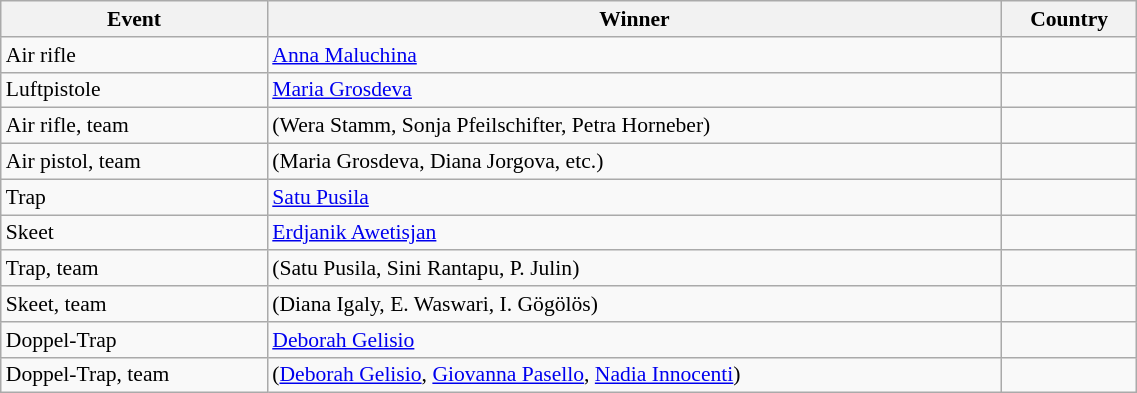<table class="wikitable sortable" width=60% style="font-size:90%; text-align:left;">
<tr>
<th>Event</th>
<th>Winner</th>
<th>Country</th>
</tr>
<tr>
<td>Air rifle</td>
<td><a href='#'>Anna Maluchina</a></td>
<td></td>
</tr>
<tr>
<td>Luftpistole</td>
<td><a href='#'>Maria Grosdeva</a></td>
<td></td>
</tr>
<tr>
<td>Air rifle, team</td>
<td>(Wera Stamm, Sonja Pfeilschifter, Petra Horneber)</td>
<td></td>
</tr>
<tr>
<td>Air pistol, team</td>
<td>(Maria Grosdeva, Diana Jorgova, etc.)</td>
<td></td>
</tr>
<tr>
<td>Trap</td>
<td><a href='#'>Satu Pusila</a></td>
<td></td>
</tr>
<tr>
<td>Skeet</td>
<td><a href='#'>Erdjanik Awetisjan</a></td>
<td></td>
</tr>
<tr>
<td>Trap, team</td>
<td>(Satu Pusila, Sini Rantapu, P. Julin)</td>
<td></td>
</tr>
<tr>
<td>Skeet, team</td>
<td>(Diana Igaly, E. Waswari, I. Gögölös)</td>
<td></td>
</tr>
<tr>
<td>Doppel-Trap</td>
<td><a href='#'>Deborah Gelisio</a></td>
<td></td>
</tr>
<tr>
<td>Doppel-Trap, team</td>
<td>(<a href='#'>Deborah Gelisio</a>, <a href='#'>Giovanna Pasello</a>, <a href='#'>Nadia Innocenti</a>)</td>
<td></td>
</tr>
</table>
